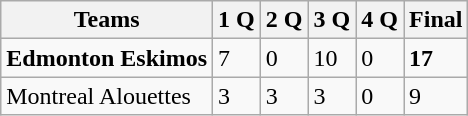<table class="wikitable">
<tr>
<th>Teams</th>
<th>1 Q</th>
<th>2 Q</th>
<th>3 Q</th>
<th>4 Q</th>
<th>Final</th>
</tr>
<tr>
<td><strong>Edmonton Eskimos</strong></td>
<td>7</td>
<td>0</td>
<td>10</td>
<td>0</td>
<td><strong>17</strong></td>
</tr>
<tr>
<td>Montreal Alouettes</td>
<td>3</td>
<td>3</td>
<td>3</td>
<td>0</td>
<td>9</td>
</tr>
</table>
